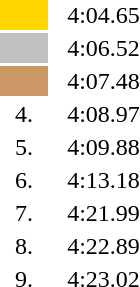<table style="text-align:center">
<tr>
<td width=30 bgcolor=gold></td>
<td align=left></td>
<td width=60>4:04.65</td>
</tr>
<tr>
<td bgcolor=silver></td>
<td align=left></td>
<td>4:06.52</td>
</tr>
<tr>
<td bgcolor=cc9966></td>
<td align=left></td>
<td>4:07.48</td>
</tr>
<tr>
<td>4.</td>
<td align=left></td>
<td>4:08.97</td>
</tr>
<tr>
<td>5.</td>
<td align=left></td>
<td>4:09.88</td>
</tr>
<tr>
<td>6.</td>
<td align=left></td>
<td>4:13.18</td>
</tr>
<tr>
<td>7.</td>
<td align=left></td>
<td>4:21.99</td>
</tr>
<tr>
<td>8.</td>
<td align=left></td>
<td>4:22.89</td>
</tr>
<tr>
<td>9.</td>
<td align=left></td>
<td>4:23.02</td>
</tr>
</table>
